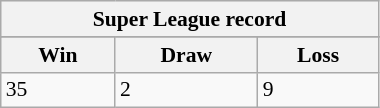<table class="wikitable" width="20%" style="font-size:90%">
<tr bgcolor="#efefef">
<th colspan=11>Super League record</th>
</tr>
<tr bgcolor="#efefef">
</tr>
<tr>
<th>Win</th>
<th>Draw</th>
<th>Loss</th>
</tr>
<tr>
<td>35</td>
<td>2</td>
<td>9</td>
</tr>
</table>
